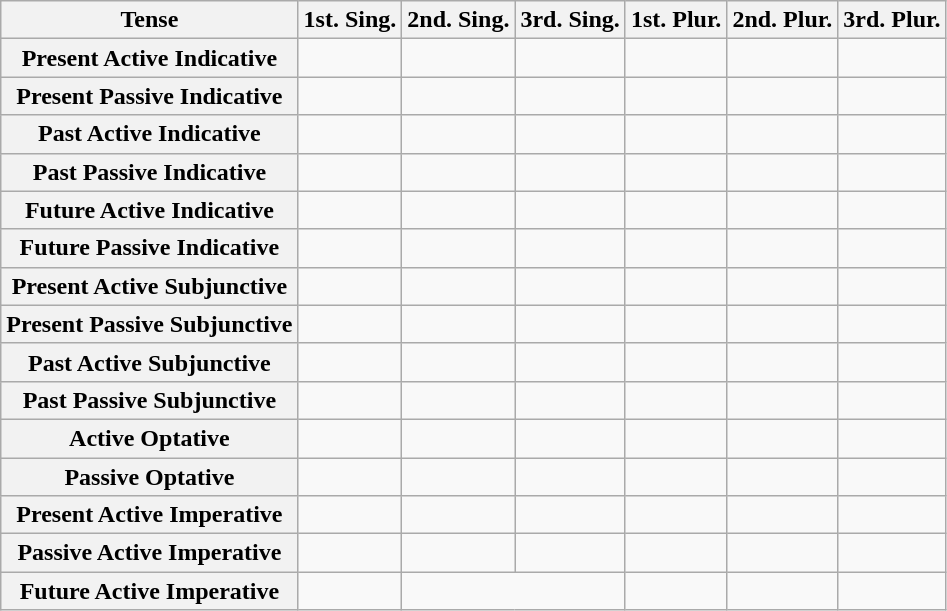<table class="wikitable">
<tr>
<th>Tense</th>
<th>1st. Sing.</th>
<th>2nd. Sing.</th>
<th>3rd. Sing.</th>
<th>1st. Plur.</th>
<th>2nd. Plur.</th>
<th>3rd. Plur.</th>
</tr>
<tr>
<th>Present Active Indicative</th>
<td></td>
<td></td>
<td></td>
<td></td>
<td></td>
<td></td>
</tr>
<tr>
<th>Present Passive Indicative</th>
<td></td>
<td></td>
<td></td>
<td></td>
<td></td>
<td></td>
</tr>
<tr>
<th>Past Active Indicative</th>
<td></td>
<td></td>
<td></td>
<td></td>
<td></td>
<td></td>
</tr>
<tr>
<th>Past Passive Indicative</th>
<td></td>
<td></td>
<td></td>
<td></td>
<td></td>
<td></td>
</tr>
<tr>
<th>Future Active Indicative</th>
<td></td>
<td></td>
<td></td>
<td></td>
<td></td>
<td></td>
</tr>
<tr>
<th>Future Passive Indicative</th>
<td></td>
<td></td>
<td></td>
<td></td>
<td></td>
<td></td>
</tr>
<tr>
<th>Present Active Subjunctive</th>
<td></td>
<td></td>
<td></td>
<td></td>
<td></td>
<td></td>
</tr>
<tr>
<th>Present Passive Subjunctive</th>
<td></td>
<td></td>
<td></td>
<td></td>
<td></td>
<td></td>
</tr>
<tr>
<th>Past Active Subjunctive</th>
<td></td>
<td></td>
<td></td>
<td></td>
<td></td>
<td></td>
</tr>
<tr>
<th>Past Passive Subjunctive</th>
<td></td>
<td></td>
<td></td>
<td></td>
<td></td>
<td></td>
</tr>
<tr>
<th>Active Optative</th>
<td></td>
<td></td>
<td></td>
<td></td>
<td></td>
<td></td>
</tr>
<tr>
<th>Passive Optative</th>
<td></td>
<td></td>
<td></td>
<td></td>
<td></td>
<td></td>
</tr>
<tr>
<th>Present Active Imperative</th>
<td></td>
<td></td>
<td></td>
<td></td>
<td></td>
<td></td>
</tr>
<tr>
<th>Passive Active Imperative</th>
<td></td>
<td></td>
<td></td>
<td></td>
<td></td>
<td></td>
</tr>
<tr>
<th>Future Active Imperative</th>
<td></td>
<td colspan=2></td>
<td></td>
<td></td>
<td></td>
</tr>
</table>
